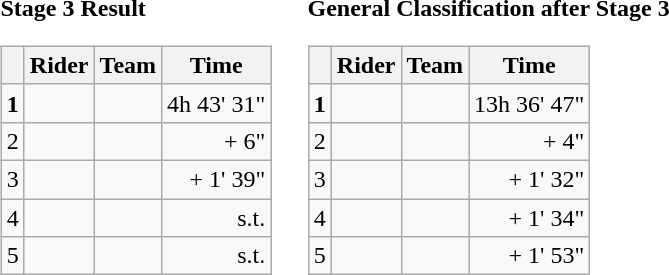<table>
<tr>
<td><strong>Stage 3 Result</strong><br><table class="wikitable">
<tr>
<th></th>
<th>Rider</th>
<th>Team</th>
<th>Time</th>
</tr>
<tr>
<td><strong>1</strong></td>
<td><strong></strong></td>
<td><strong></strong></td>
<td align="right">4h 43' 31"</td>
</tr>
<tr>
<td>2</td>
<td></td>
<td></td>
<td align="right">+ 6"</td>
</tr>
<tr>
<td>3</td>
<td></td>
<td></td>
<td align="right">+ 1' 39"</td>
</tr>
<tr>
<td>4</td>
<td> </td>
<td></td>
<td align="right">s.t.</td>
</tr>
<tr>
<td>5</td>
<td></td>
<td></td>
<td align="right">s.t.</td>
</tr>
</table>
</td>
<td></td>
<td><strong>General Classification after Stage 3</strong><br><table class="wikitable">
<tr>
<th></th>
<th>Rider</th>
<th>Team</th>
<th>Time</th>
</tr>
<tr>
<td><strong>1</strong></td>
<td><strong></strong> </td>
<td><strong></strong></td>
<td align="right">13h 36' 47"</td>
</tr>
<tr>
<td>2</td>
<td></td>
<td></td>
<td align="right">+ 4"</td>
</tr>
<tr>
<td>3</td>
<td> </td>
<td></td>
<td align="right">+ 1' 32"</td>
</tr>
<tr>
<td>4</td>
<td> </td>
<td></td>
<td align="right">+ 1' 34"</td>
</tr>
<tr>
<td>5</td>
<td></td>
<td></td>
<td align="right">+ 1' 53"</td>
</tr>
</table>
</td>
</tr>
</table>
